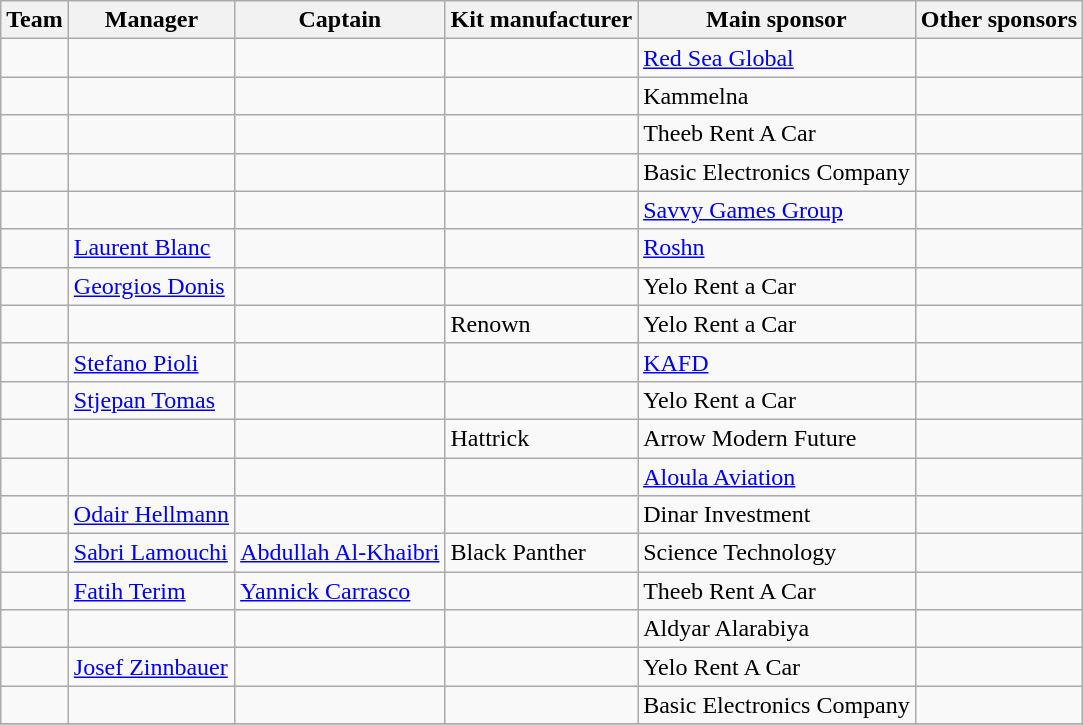<table class="wikitable sortable">
<tr>
<th>Team</th>
<th>Manager</th>
<th>Captain</th>
<th>Kit manufacturer</th>
<th>Main sponsor</th>
<th>Other sponsors</th>
</tr>
<tr>
<td></td>
<td></td>
<td></td>
<td></td>
<td><a href='#'>Red Sea Global</a></td>
<td></td>
</tr>
<tr>
<td></td>
<td></td>
<td></td>
<td></td>
<td>Kammelna</td>
<td></td>
</tr>
<tr>
<td></td>
<td></td>
<td></td>
<td></td>
<td>Theeb Rent A Car</td>
<td></td>
</tr>
<tr>
<td></td>
<td></td>
<td></td>
<td></td>
<td>Basic Electronics Company</td>
<td></td>
</tr>
<tr>
<td></td>
<td></td>
<td></td>
<td></td>
<td><a href='#'>Savvy Games Group</a></td>
<td></td>
</tr>
<tr>
<td></td>
<td> <a href='#'>Laurent Blanc</a></td>
<td></td>
<td></td>
<td><a href='#'>Roshn</a></td>
<td></td>
</tr>
<tr>
<td></td>
<td> <a href='#'>Georgios Donis</a></td>
<td></td>
<td></td>
<td>Yelo Rent a Car</td>
<td></td>
</tr>
<tr>
<td></td>
<td></td>
<td></td>
<td>Renown</td>
<td>Yelo Rent a Car</td>
<td></td>
</tr>
<tr>
<td></td>
<td> <a href='#'>Stefano Pioli</a></td>
<td></td>
<td></td>
<td><a href='#'>KAFD</a></td>
<td></td>
</tr>
<tr>
<td></td>
<td> <a href='#'>Stjepan Tomas</a></td>
<td></td>
<td></td>
<td>Yelo Rent a Car</td>
<td></td>
</tr>
<tr>
<td></td>
<td></td>
<td></td>
<td>Hattrick</td>
<td>Arrow Modern Future</td>
<td></td>
</tr>
<tr>
<td></td>
<td></td>
<td></td>
<td></td>
<td><a href='#'>Aloula Aviation</a></td>
<td></td>
</tr>
<tr>
<td></td>
<td> <a href='#'>Odair Hellmann</a></td>
<td></td>
<td></td>
<td>Dinar Investment</td>
<td></td>
</tr>
<tr>
<td></td>
<td> <a href='#'>Sabri Lamouchi</a></td>
<td> <a href='#'>Abdullah Al-Khaibri</a></td>
<td>Black Panther</td>
<td>Science Technology</td>
<td></td>
</tr>
<tr>
<td></td>
<td> <a href='#'>Fatih Terim</a></td>
<td> <a href='#'>Yannick Carrasco</a></td>
<td></td>
<td>Theeb Rent A Car</td>
<td></td>
</tr>
<tr>
<td></td>
<td></td>
<td></td>
<td></td>
<td>Aldyar Alarabiya</td>
<td></td>
</tr>
<tr>
<td></td>
<td> <a href='#'>Josef Zinnbauer</a></td>
<td></td>
<td></td>
<td>Yelo Rent A Car</td>
<td></td>
</tr>
<tr>
<td></td>
<td></td>
<td></td>
<td></td>
<td>Basic Electronics Company</td>
<td></td>
</tr>
<tr>
</tr>
</table>
